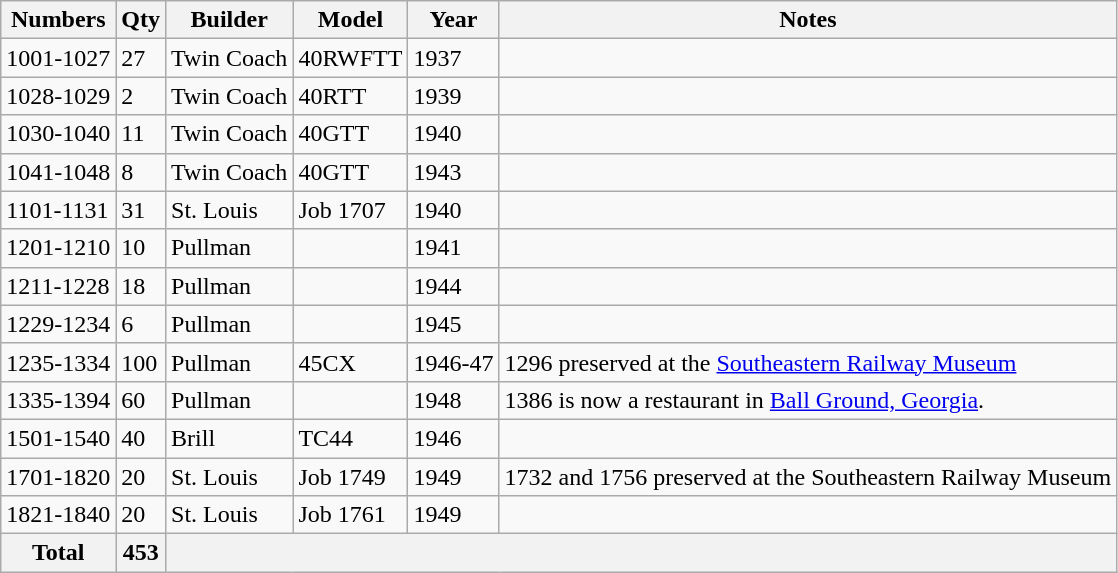<table class=wikitable>
<tr>
<th>Numbers</th>
<th>Qty</th>
<th>Builder</th>
<th>Model</th>
<th>Year</th>
<th>Notes</th>
</tr>
<tr>
<td>1001-1027</td>
<td>27</td>
<td>Twin Coach</td>
<td>40RWFTT</td>
<td>1937</td>
<td></td>
</tr>
<tr>
<td>1028-1029</td>
<td>2</td>
<td>Twin Coach</td>
<td>40RTT</td>
<td>1939</td>
<td></td>
</tr>
<tr>
<td>1030-1040</td>
<td>11</td>
<td>Twin Coach</td>
<td>40GTT</td>
<td>1940</td>
<td></td>
</tr>
<tr>
<td>1041-1048</td>
<td>8</td>
<td>Twin Coach</td>
<td>40GTT</td>
<td>1943</td>
<td></td>
</tr>
<tr>
<td>1101-1131</td>
<td>31</td>
<td>St. Louis</td>
<td>Job 1707</td>
<td>1940</td>
<td></td>
</tr>
<tr>
<td>1201-1210</td>
<td>10</td>
<td>Pullman</td>
<td></td>
<td>1941</td>
<td></td>
</tr>
<tr>
<td>1211-1228</td>
<td>18</td>
<td>Pullman</td>
<td></td>
<td>1944</td>
<td></td>
</tr>
<tr>
<td>1229-1234</td>
<td>6</td>
<td>Pullman</td>
<td></td>
<td>1945</td>
<td></td>
</tr>
<tr>
<td>1235-1334</td>
<td>100</td>
<td>Pullman</td>
<td>45CX</td>
<td>1946-47</td>
<td>1296 preserved at the <a href='#'>Southeastern Railway Museum</a></td>
</tr>
<tr>
<td>1335-1394</td>
<td>60</td>
<td>Pullman</td>
<td></td>
<td>1948</td>
<td>1386 is now a restaurant in <a href='#'>Ball Ground, Georgia</a>.</td>
</tr>
<tr>
<td>1501-1540</td>
<td>40</td>
<td>Brill</td>
<td>TC44</td>
<td>1946</td>
<td></td>
</tr>
<tr>
<td>1701-1820</td>
<td>20</td>
<td>St. Louis</td>
<td>Job 1749</td>
<td>1949</td>
<td>1732 and 1756 preserved at the Southeastern Railway Museum</td>
</tr>
<tr>
<td>1821-1840</td>
<td>20</td>
<td>St. Louis</td>
<td>Job 1761</td>
<td>1949</td>
<td></td>
</tr>
<tr>
<th>Total</th>
<th>453</th>
<th colspan=4></th>
</tr>
</table>
